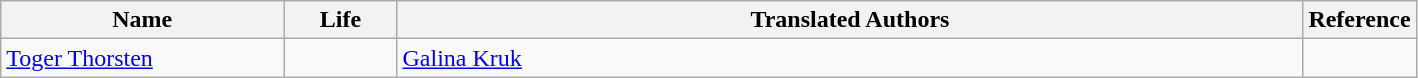<table class="wikitable sortable">
<tr>
<th width="20%">Name</th>
<th width="8%">Life</th>
<th width="*">Translated Authors</th>
<th width="8%   ">Reference</th>
</tr>
<tr>
<td><a href='#'>Toger Thorsten</a></td>
<td></td>
<td><a href='#'>Galina Kruk</a></td>
<td></td>
</tr>
</table>
